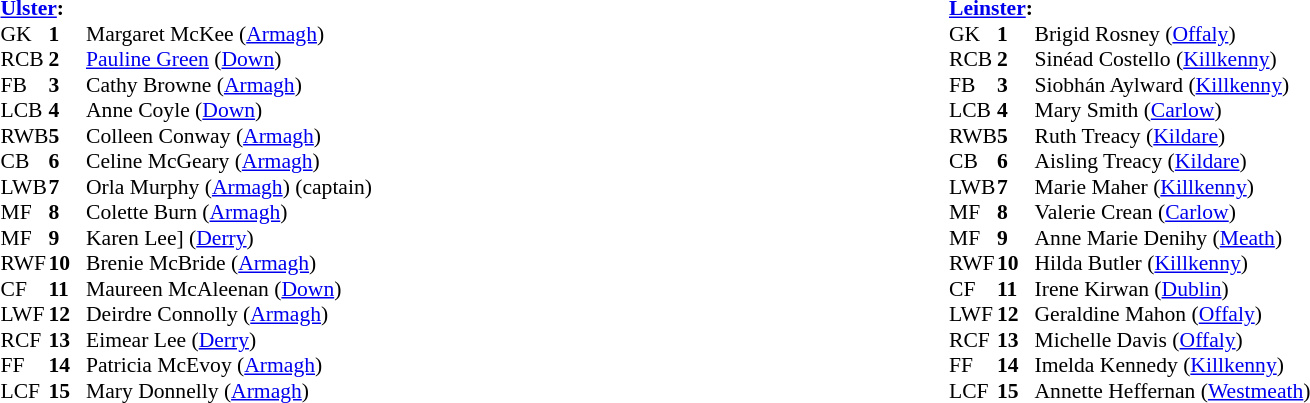<table width="100%">
<tr>
<td valign="top"></td>
<td valign="top" width="50%"><br><table style="font-size: 90%" cellspacing="0" cellpadding="0" align=center>
<tr>
<td colspan="4"><strong><a href='#'>Ulster</a>:</strong></td>
</tr>
<tr>
<th width="25"></th>
<th width="25"></th>
</tr>
<tr>
<td>GK</td>
<td><strong>1</strong></td>
<td>Margaret McKee (<a href='#'>Armagh</a>)</td>
</tr>
<tr>
<td>RCB</td>
<td><strong>2</strong></td>
<td><a href='#'>Pauline Green</a> (<a href='#'>Down</a>)</td>
</tr>
<tr>
<td>FB</td>
<td><strong>3</strong></td>
<td>Cathy Browne (<a href='#'>Armagh</a>)</td>
</tr>
<tr>
<td>LCB</td>
<td><strong>4</strong></td>
<td>Anne Coyle (<a href='#'>Down</a>)</td>
</tr>
<tr>
<td>RWB</td>
<td><strong>5</strong></td>
<td>Colleen Conway (<a href='#'>Armagh</a>)</td>
</tr>
<tr>
<td>CB</td>
<td><strong>6</strong></td>
<td>Celine McGeary (<a href='#'>Armagh</a>)</td>
</tr>
<tr>
<td>LWB</td>
<td><strong>7</strong></td>
<td>Orla Murphy (<a href='#'>Armagh</a>) (captain)</td>
</tr>
<tr>
<td>MF</td>
<td><strong>8</strong></td>
<td>Colette Burn (<a href='#'>Armagh</a>)</td>
</tr>
<tr>
<td>MF</td>
<td><strong>9</strong></td>
<td>Karen Lee] (<a href='#'>Derry</a>)</td>
</tr>
<tr>
<td>RWF</td>
<td><strong>10</strong></td>
<td>Brenie McBride (<a href='#'>Armagh</a>)</td>
</tr>
<tr>
<td>CF</td>
<td><strong>11</strong></td>
<td>Maureen McAleenan (<a href='#'>Down</a>)</td>
</tr>
<tr>
<td>LWF</td>
<td><strong>12</strong></td>
<td>Deirdre Connolly (<a href='#'>Armagh</a>)</td>
</tr>
<tr>
<td>RCF</td>
<td><strong>13</strong></td>
<td>Eimear Lee (<a href='#'>Derry</a>)</td>
</tr>
<tr>
<td>FF</td>
<td><strong>14</strong></td>
<td>Patricia McEvoy (<a href='#'>Armagh</a>)</td>
</tr>
<tr>
<td>LCF</td>
<td><strong>15</strong></td>
<td>Mary Donnelly (<a href='#'>Armagh</a>)</td>
</tr>
<tr>
</tr>
</table>
</td>
<td valign="top" width="50%"><br><table style="font-size: 90%" cellspacing="0" cellpadding="0" align=center>
<tr>
<td colspan="4"><strong><a href='#'>Leinster</a>:</strong></td>
</tr>
<tr>
<th width="25"></th>
<th width="25"></th>
</tr>
<tr>
<td>GK</td>
<td><strong>1</strong></td>
<td>Brigid Rosney (<a href='#'>Offaly</a>)</td>
</tr>
<tr>
<td>RCB</td>
<td><strong>2</strong></td>
<td>Sinéad Costello (<a href='#'>Killkenny</a>)</td>
</tr>
<tr>
<td>FB</td>
<td><strong>3</strong></td>
<td>Siobhán Aylward (<a href='#'>Killkenny</a>)</td>
</tr>
<tr>
<td>LCB</td>
<td><strong>4</strong></td>
<td>Mary Smith (<a href='#'>Carlow</a>)</td>
</tr>
<tr>
<td>RWB</td>
<td><strong>5</strong></td>
<td>Ruth Treacy (<a href='#'>Kildare</a>)</td>
</tr>
<tr>
<td>CB</td>
<td><strong>6</strong></td>
<td>Aisling Treacy (<a href='#'>Kildare</a>)</td>
</tr>
<tr>
<td>LWB</td>
<td><strong>7</strong></td>
<td>Marie Maher (<a href='#'>Killkenny</a>)</td>
</tr>
<tr>
<td>MF</td>
<td><strong>8</strong></td>
<td>Valerie Crean (<a href='#'>Carlow</a>)</td>
</tr>
<tr>
<td>MF</td>
<td><strong>9</strong></td>
<td>Anne Marie Denihy (<a href='#'>Meath</a>)</td>
</tr>
<tr>
<td>RWF</td>
<td><strong>10</strong></td>
<td>Hilda Butler (<a href='#'>Killkenny</a>)</td>
</tr>
<tr>
<td>CF</td>
<td><strong>11</strong></td>
<td>Irene Kirwan (<a href='#'>Dublin</a>)</td>
</tr>
<tr>
<td>LWF</td>
<td><strong>12</strong></td>
<td>Geraldine Mahon (<a href='#'>Offaly</a>)</td>
</tr>
<tr>
<td>RCF</td>
<td><strong>13</strong></td>
<td>Michelle Davis (<a href='#'>Offaly</a>)</td>
</tr>
<tr>
<td>FF</td>
<td><strong>14</strong></td>
<td>Imelda Kennedy (<a href='#'>Killkenny</a>)</td>
</tr>
<tr>
<td>LCF</td>
<td><strong>15</strong></td>
<td>Annette Heffernan (<a href='#'>Westmeath</a>)</td>
</tr>
<tr>
</tr>
</table>
</td>
</tr>
</table>
